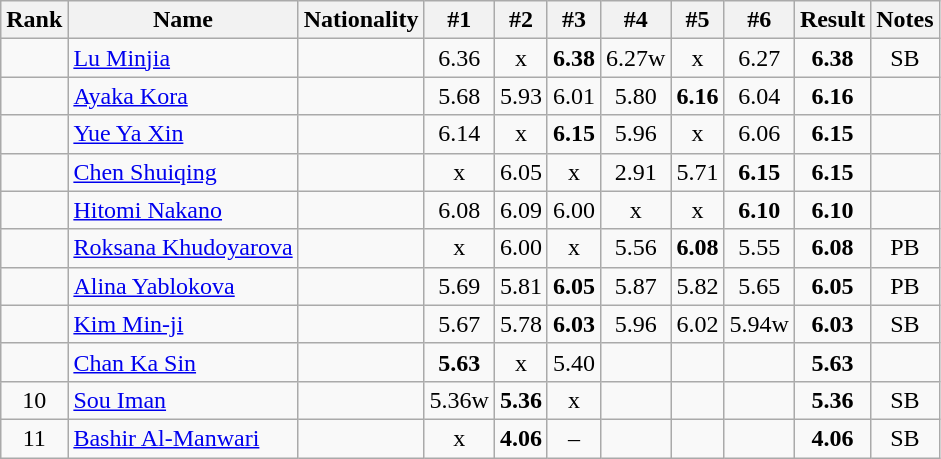<table class="wikitable sortable" style="text-align:center">
<tr>
<th>Rank</th>
<th>Name</th>
<th>Nationality</th>
<th>#1</th>
<th>#2</th>
<th>#3</th>
<th>#4</th>
<th>#5</th>
<th>#6</th>
<th>Result</th>
<th>Notes</th>
</tr>
<tr>
<td></td>
<td align=left><a href='#'>Lu Minjia</a></td>
<td align=left></td>
<td>6.36</td>
<td>x</td>
<td><strong>6.38</strong></td>
<td>6.27w</td>
<td>x</td>
<td>6.27</td>
<td><strong>6.38</strong></td>
<td>SB</td>
</tr>
<tr>
<td></td>
<td align=left><a href='#'>Ayaka Kora</a></td>
<td align=left></td>
<td>5.68</td>
<td>5.93</td>
<td>6.01</td>
<td>5.80</td>
<td><strong>6.16</strong></td>
<td>6.04</td>
<td><strong>6.16</strong></td>
<td></td>
</tr>
<tr>
<td></td>
<td align=left><a href='#'>Yue Ya Xin</a></td>
<td align=left></td>
<td>6.14</td>
<td>x</td>
<td><strong>6.15</strong></td>
<td>5.96</td>
<td>x</td>
<td>6.06</td>
<td><strong>6.15</strong></td>
<td></td>
</tr>
<tr>
<td></td>
<td align=left><a href='#'>Chen Shuiqing</a></td>
<td align=left></td>
<td>x</td>
<td>6.05</td>
<td>x</td>
<td>2.91</td>
<td>5.71</td>
<td><strong>6.15</strong></td>
<td><strong>6.15</strong></td>
<td></td>
</tr>
<tr>
<td></td>
<td align=left><a href='#'>Hitomi Nakano</a></td>
<td align=left></td>
<td>6.08</td>
<td>6.09</td>
<td>6.00</td>
<td>x</td>
<td>x</td>
<td><strong>6.10</strong></td>
<td><strong>6.10</strong></td>
<td></td>
</tr>
<tr>
<td></td>
<td align=left><a href='#'>Roksana Khudoyarova</a></td>
<td align=left></td>
<td>x</td>
<td>6.00</td>
<td>x</td>
<td>5.56</td>
<td><strong>6.08</strong></td>
<td>5.55</td>
<td><strong>6.08</strong></td>
<td>PB</td>
</tr>
<tr>
<td></td>
<td align=left><a href='#'>Alina Yablokova</a></td>
<td align=left></td>
<td>5.69</td>
<td>5.81</td>
<td><strong>6.05</strong></td>
<td>5.87</td>
<td>5.82</td>
<td>5.65</td>
<td><strong>6.05</strong></td>
<td>PB</td>
</tr>
<tr>
<td></td>
<td align=left><a href='#'>Kim Min-ji</a></td>
<td align=left></td>
<td>5.67</td>
<td>5.78</td>
<td><strong>6.03</strong></td>
<td>5.96</td>
<td>6.02</td>
<td>5.94w</td>
<td><strong>6.03</strong></td>
<td>SB</td>
</tr>
<tr>
<td></td>
<td align=left><a href='#'>Chan Ka Sin</a></td>
<td align=left></td>
<td><strong>5.63</strong></td>
<td>x</td>
<td>5.40</td>
<td></td>
<td></td>
<td></td>
<td><strong>5.63</strong></td>
<td></td>
</tr>
<tr>
<td>10</td>
<td align=left><a href='#'>Sou Iman</a></td>
<td align=left></td>
<td>5.36w</td>
<td><strong>5.36</strong></td>
<td>x</td>
<td></td>
<td></td>
<td></td>
<td><strong>5.36</strong></td>
<td>SB</td>
</tr>
<tr>
<td>11</td>
<td align=left><a href='#'>Bashir Al-Manwari</a></td>
<td align=left></td>
<td>x</td>
<td><strong>4.06</strong></td>
<td>–</td>
<td></td>
<td></td>
<td></td>
<td><strong>4.06</strong></td>
<td>SB</td>
</tr>
</table>
